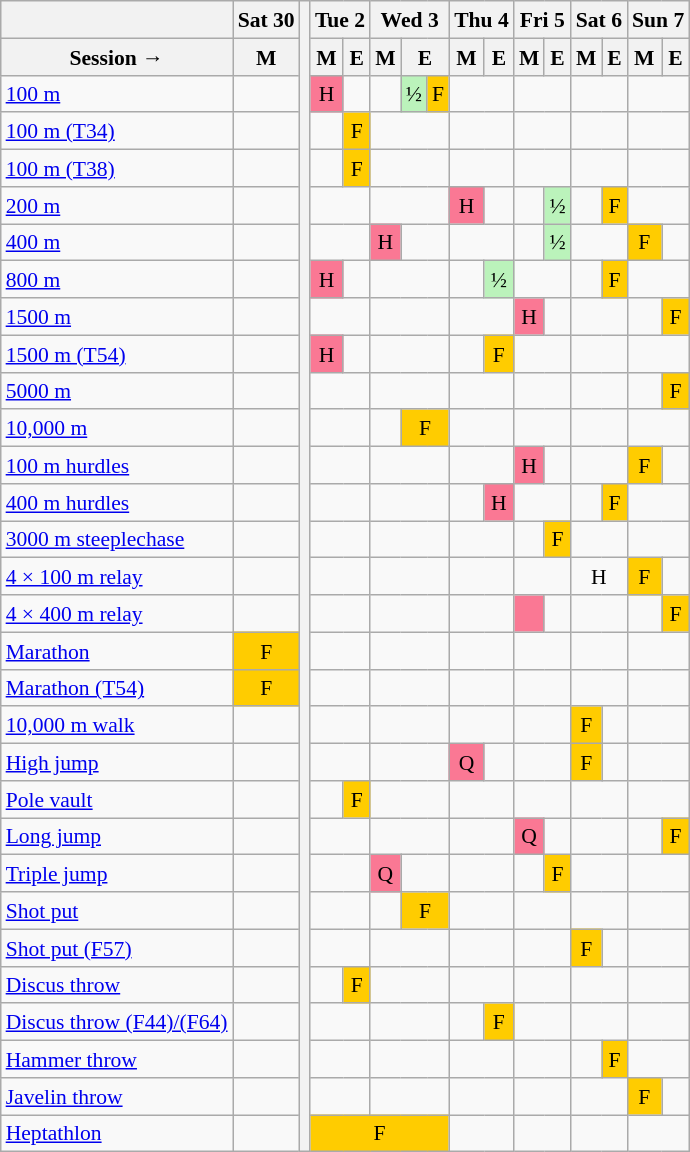<table class="wikitable" style="margin:0.5em auto; font-size:90%; line-height:1.25em; text-align:center;">
<tr>
<th></th>
<th>Sat 30</th>
<th rowspan=31></th>
<th colspan=2>Tue 2</th>
<th colspan=3>Wed 3</th>
<th colspan=2>Thu 4</th>
<th colspan=2>Fri 5</th>
<th colspan=2>Sat 6</th>
<th colspan=2>Sun 7</th>
</tr>
<tr>
<th>Session →</th>
<th>M</th>
<th>M</th>
<th>E</th>
<th>M</th>
<th colspan=2>E</th>
<th>M</th>
<th>E</th>
<th>M</th>
<th>E</th>
<th>M</th>
<th>E</th>
<th>M</th>
<th>E</th>
</tr>
<tr>
<td align=left><a href='#'>100 m</a></td>
<td></td>
<td style="background-color:#FA7894">H</td>
<td></td>
<td></td>
<td style="background-color:#BBF3BB;">½</td>
<td style="background-color:#FFCC00;">F</td>
<td colspan=2></td>
<td colspan=2></td>
<td colspan=2></td>
<td colspan=2></td>
</tr>
<tr>
<td align=left><a href='#'>100 m (T34)</a></td>
<td></td>
<td></td>
<td style="background-color:#FFCC00;">F</td>
<td colspan=3></td>
<td colspan=2></td>
<td colspan=2></td>
<td colspan=2></td>
<td colspan=2></td>
</tr>
<tr>
<td align=left><a href='#'>100 m (T38)</a></td>
<td></td>
<td></td>
<td style="background-color:#FFCC00;">F</td>
<td colspan=3></td>
<td colspan=2></td>
<td colspan=2></td>
<td colspan=2></td>
<td colspan=2></td>
</tr>
<tr>
<td align=left><a href='#'>200 m</a></td>
<td></td>
<td colspan=2></td>
<td colspan=3></td>
<td style="background-color:#FA7894">H</td>
<td></td>
<td></td>
<td style="background-color:#BBF3BB;">½</td>
<td></td>
<td style="background-color:#FFCC00;">F</td>
<td colspan=2></td>
</tr>
<tr>
<td align=left><a href='#'>400 m</a></td>
<td></td>
<td colspan=2></td>
<td style="background-color:#FA7894">H</td>
<td colspan=2></td>
<td colspan=2></td>
<td></td>
<td style="background-color:#BBF3BB;">½</td>
<td colspan=2></td>
<td style="background-color:#FFCC00;">F</td>
<td></td>
</tr>
<tr>
<td align=left><a href='#'>800 m</a></td>
<td></td>
<td style="background-color:#FA7894">H</td>
<td></td>
<td colspan=3></td>
<td></td>
<td style="background-color:#BBF3BB;">½</td>
<td colspan=2></td>
<td></td>
<td style="background-color:#FFCC00;">F</td>
<td colspan=2></td>
</tr>
<tr>
<td align=left><a href='#'>1500 m</a></td>
<td></td>
<td colspan=2></td>
<td colspan=3></td>
<td colspan=2></td>
<td style="background-color:#FA7894">H</td>
<td></td>
<td colspan=2></td>
<td></td>
<td style="background-color:#FFCC00;">F</td>
</tr>
<tr>
<td align=left><a href='#'>1500 m (T54)</a></td>
<td></td>
<td style="background-color:#FA7894">H</td>
<td></td>
<td colspan=3></td>
<td></td>
<td style="background-color:#FFCC00;">F</td>
<td colspan=2></td>
<td colspan=2></td>
<td colspan=2></td>
</tr>
<tr>
<td align=left><a href='#'>5000 m</a></td>
<td></td>
<td colspan=2></td>
<td colspan=3></td>
<td colspan=2></td>
<td colspan=2></td>
<td colspan=2></td>
<td></td>
<td style="background-color:#FFCC00;">F</td>
</tr>
<tr>
<td align=left><a href='#'>10,000 m</a></td>
<td></td>
<td colspan=2></td>
<td></td>
<td colspan="2" style="background-color:#FFCC00;">F</td>
<td colspan=2></td>
<td colspan=2></td>
<td colspan=2></td>
<td colspan=2></td>
</tr>
<tr>
<td align=left><a href='#'>100 m hurdles</a></td>
<td></td>
<td colspan=2></td>
<td colspan=3></td>
<td colspan=2></td>
<td style="background-color:#FA7894">H</td>
<td></td>
<td colspan=2></td>
<td style="background-color:#FFCC00;">F</td>
<td></td>
</tr>
<tr>
<td align=left><a href='#'>400 m hurdles</a></td>
<td></td>
<td colspan=2></td>
<td colspan=3></td>
<td></td>
<td style="background-color:#FA7894">H</td>
<td colspan=2></td>
<td></td>
<td style="background-color:#FFCC00;">F</td>
<td colspan=2></td>
</tr>
<tr>
<td align=left><a href='#'>3000 m steeplechase</a></td>
<td></td>
<td colspan=2></td>
<td colspan=3></td>
<td colspan=2></td>
<td></td>
<td style="background-color:#FFCC00;">F</td>
<td colspan=2></td>
<td colspan=2></td>
</tr>
<tr>
<td align=left><a href='#'>4 × 100 m relay</a></td>
<td></td>
<td colspan=2></td>
<td colspan=3></td>
<td colspan=2></td>
<td colspan=2></td>
<td colspan=2>H</td>
<td style="background-color:#FFCC00;">F</td>
<td></td>
</tr>
<tr>
<td align=left><a href='#'>4 × 400 m relay</a></td>
<td></td>
<td colspan=2></td>
<td colspan=3></td>
<td colspan=2></td>
<td style="background-color:#FA7894"></td>
<td></td>
<td colspan=2></td>
<td></td>
<td style="background-color:#FFCC00;">F</td>
</tr>
<tr>
<td align=left><a href='#'>Marathon</a></td>
<td style="background-color:#FFCC00;">F</td>
<td colspan=2></td>
<td colspan=3></td>
<td colspan=2></td>
<td colspan=2></td>
<td colspan=2></td>
<td colspan=2></td>
</tr>
<tr>
<td align=left><a href='#'>Marathon (T54)</a></td>
<td style="background-color:#FFCC00;">F</td>
<td colspan=2></td>
<td colspan=3></td>
<td colspan=2></td>
<td colspan=2></td>
<td colspan=2></td>
<td colspan=2></td>
</tr>
<tr>
<td align=left><a href='#'>10,000 m walk</a></td>
<td></td>
<td colspan=2></td>
<td colspan=3></td>
<td colspan=2></td>
<td colspan=2></td>
<td style="background-color:#FFCC00;">F</td>
<td></td>
<td colspan=2></td>
</tr>
<tr>
<td align=left><a href='#'>High jump</a></td>
<td></td>
<td colspan=2></td>
<td colspan=3></td>
<td style="background-color:#FA7894">Q</td>
<td></td>
<td colspan=2></td>
<td style="background-color:#FFCC00;">F</td>
<td></td>
<td colspan=2></td>
</tr>
<tr>
<td align=left><a href='#'>Pole vault</a></td>
<td></td>
<td></td>
<td style="background-color:#FFCC00;">F</td>
<td colspan=3></td>
<td colspan=2></td>
<td colspan=2></td>
<td colspan=2></td>
<td colspan=2></td>
</tr>
<tr>
<td align=left><a href='#'>Long jump</a></td>
<td></td>
<td colspan=2></td>
<td colspan=3></td>
<td colspan=2></td>
<td style="background-color:#FA7894">Q</td>
<td></td>
<td colspan=2></td>
<td></td>
<td style="background-color:#FFCC00;">F</td>
</tr>
<tr>
<td align=left><a href='#'>Triple jump</a></td>
<td></td>
<td colspan=2></td>
<td style="background-color:#FA7894">Q</td>
<td colspan=2></td>
<td colspan=2></td>
<td></td>
<td style="background-color:#FFCC00;">F</td>
<td colspan=2></td>
<td colspan=2></td>
</tr>
<tr>
<td align=left><a href='#'>Shot put</a></td>
<td></td>
<td colspan=2></td>
<td></td>
<td colspan="2" style="background-color:#FFCC00;">F</td>
<td colspan=2></td>
<td colspan=2></td>
<td colspan=2></td>
<td colspan=2></td>
</tr>
<tr>
<td align=left><a href='#'>Shot put (F57)</a></td>
<td></td>
<td colspan=2></td>
<td colspan=3></td>
<td colspan=2></td>
<td colspan=2></td>
<td style="background-color:#FFCC00;">F</td>
<td></td>
<td colspan=2></td>
</tr>
<tr>
<td align=left><a href='#'>Discus throw</a></td>
<td></td>
<td></td>
<td style="background-color:#FFCC00;">F</td>
<td colspan=3></td>
<td colspan=2></td>
<td colspan=2></td>
<td colspan=2></td>
<td colspan=2></td>
</tr>
<tr>
<td align=left><a href='#'>Discus throw (F44)/(F64)</a></td>
<td></td>
<td colspan=2></td>
<td colspan=3></td>
<td></td>
<td style="background-color:#FFCC00;">F</td>
<td colspan=2></td>
<td colspan=2></td>
<td colspan=2></td>
</tr>
<tr>
<td align=left><a href='#'>Hammer throw</a></td>
<td></td>
<td colspan=2></td>
<td colspan=3></td>
<td colspan=2></td>
<td colspan=2></td>
<td></td>
<td style="background-color:#FFCC00;">F</td>
<td colspan=2></td>
</tr>
<tr>
<td align=left><a href='#'>Javelin throw</a></td>
<td></td>
<td colspan=2></td>
<td colspan=3></td>
<td colspan=2></td>
<td colspan=2></td>
<td colspan=2></td>
<td style="background-color:#FFCC00;">F</td>
<td></td>
</tr>
<tr>
<td align=left><a href='#'>Heptathlon</a></td>
<td></td>
<td colspan="5" style="background-color:#FFCC00;">F</td>
<td colspan=2></td>
<td colspan=2></td>
<td colspan=2></td>
<td colspan=2></td>
</tr>
</table>
